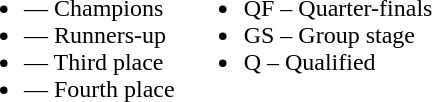<table border="0" cellpadding="2">
<tr valign="top">
<td><br><ul><li> — Champions</li><li> — Runners-up</li><li> — Third place</li><li> — Fourth place</li></ul></td>
<td><br><ul><li>QF – Quarter-finals</li><li>GS – Group stage</li><li>Q – Qualified</li></ul></td>
</tr>
</table>
